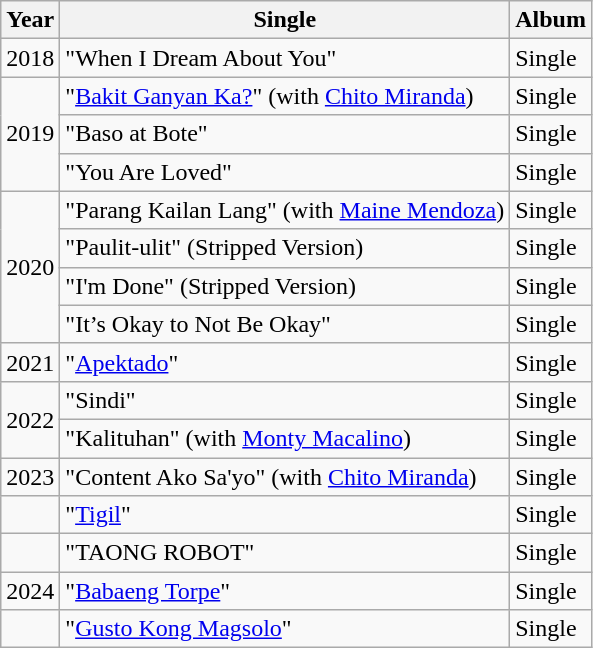<table class="wikitable">
<tr>
<th>Year</th>
<th>Single</th>
<th>Album</th>
</tr>
<tr>
<td>2018</td>
<td>"When I Dream About You"</td>
<td>Single</td>
</tr>
<tr>
<td rowspan="3">2019</td>
<td>"<a href='#'>Bakit Ganyan Ka?</a>" (with <a href='#'>Chito Miranda</a>)</td>
<td>Single</td>
</tr>
<tr>
<td>"Baso at Bote"</td>
<td>Single</td>
</tr>
<tr>
<td>"You Are Loved"</td>
<td>Single</td>
</tr>
<tr>
<td rowspan="4">2020</td>
<td>"Parang Kailan Lang" (with <a href='#'>Maine Mendoza</a>)</td>
<td>Single</td>
</tr>
<tr>
<td>"Paulit-ulit" (Stripped Version)</td>
<td>Single</td>
</tr>
<tr>
<td>"I'm Done" (Stripped Version)</td>
<td>Single</td>
</tr>
<tr>
<td>"It’s Okay to Not Be Okay"</td>
<td>Single</td>
</tr>
<tr>
<td>2021</td>
<td>"<a href='#'>Apektado</a>"</td>
<td>Single</td>
</tr>
<tr>
<td rowspan="2">2022</td>
<td>"Sindi"</td>
<td>Single</td>
</tr>
<tr>
<td>"Kalituhan" (with <a href='#'>Monty Macalino</a>)</td>
<td>Single</td>
</tr>
<tr>
<td>2023</td>
<td>"Content Ako Sa'yo" (with <a href='#'>Chito Miranda</a>)</td>
<td>Single</td>
</tr>
<tr>
<td></td>
<td>"<a href='#'>Tigil</a>"</td>
<td>Single</td>
</tr>
<tr>
<td></td>
<td>"TAONG ROBOT"</td>
<td>Single</td>
</tr>
<tr>
<td>2024</td>
<td>"<a href='#'>Babaeng Torpe</a>"</td>
<td>Single</td>
</tr>
<tr>
<td></td>
<td>"<a href='#'>Gusto Kong Magsolo</a>"</td>
<td>Single</td>
</tr>
</table>
